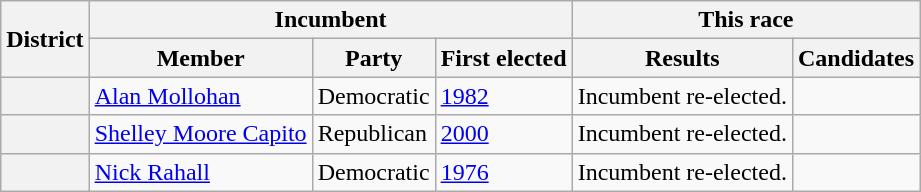<table class=wikitable>
<tr>
<th rowspan=2>District</th>
<th colspan=3>Incumbent</th>
<th colspan=2>This race</th>
</tr>
<tr>
<th>Member</th>
<th>Party</th>
<th>First elected</th>
<th>Results</th>
<th>Candidates</th>
</tr>
<tr>
<th></th>
<td><a href='#'>Alan Mollohan</a></td>
<td>Democratic</td>
<td><a href='#'>1982</a></td>
<td>Incumbent re-elected.</td>
<td nowrap></td>
</tr>
<tr>
<th></th>
<td><a href='#'>Shelley Moore Capito</a></td>
<td>Republican</td>
<td><a href='#'>2000</a></td>
<td>Incumbent re-elected.</td>
<td nowrap></td>
</tr>
<tr>
<th></th>
<td><a href='#'>Nick Rahall</a></td>
<td>Democratic</td>
<td><a href='#'>1976</a></td>
<td>Incumbent re-elected.</td>
<td nowrap></td>
</tr>
</table>
